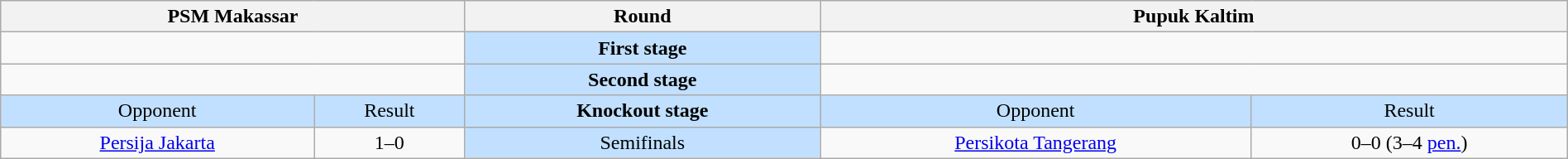<table class="wikitable" width="100%" style="text-align:center">
<tr>
<th colspan="2" style="width:1*">PSM Makassar</th>
<th><strong>Round</strong></th>
<th colspan="2" style="width:1*">Pupuk Kaltim</th>
</tr>
<tr>
<td colspan="2" align="center"><br>
</td>
<td bgcolor=#c1e0ff><strong>First stage</strong></td>
<td colspan="2" align="center"><br></td>
</tr>
<tr>
<td colspan="2"><br></td>
<td bgcolor=#c1e0ff><strong>Second stage</strong></td>
<td colspan="2" align="center"><br>
</td>
</tr>
<tr valign=top bgcolor=#c1e0ff>
<td>Opponent</td>
<td>Result</td>
<td bgcolor="#c1e0ff"><strong>Knockout stage</strong></td>
<td>Opponent</td>
<td>Result</td>
</tr>
<tr>
<td><a href='#'>Persija Jakarta</a></td>
<td>1–0</td>
<td bgcolor=#c1e0ff>Semifinals</td>
<td><a href='#'>Persikota Tangerang</a></td>
<td>0–0 (3–4 <a href='#'>pen.</a>)</td>
</tr>
</table>
